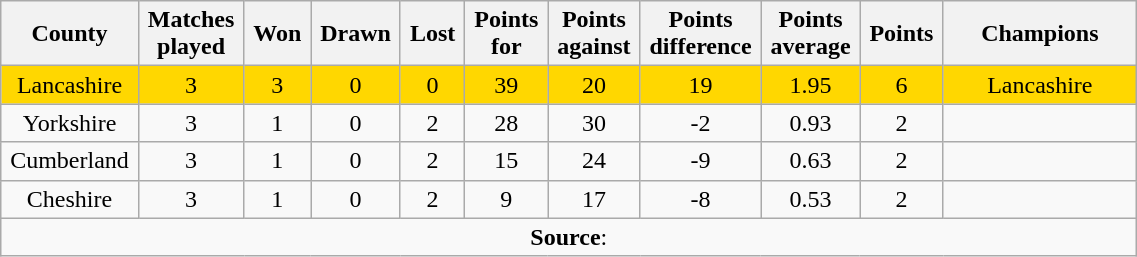<table class="wikitable plainrowheaders" style="text-align: center; width: 60%">
<tr>
<th scope="col" style="width: 5%;">County</th>
<th scope="col" style="width: 5%;">Matches played</th>
<th scope="col" style="width: 5%;">Won</th>
<th scope="col" style="width: 5%;">Drawn</th>
<th scope="col" style="width: 5%;">Lost</th>
<th scope="col" style="width: 5%;">Points for</th>
<th scope="col" style="width: 5%;">Points against</th>
<th scope="col" style="width: 5%;">Points difference</th>
<th scope="col" style="width: 5%;">Points average</th>
<th scope="col" style="width: 5%;">Points</th>
<th scope="col" style="width: 15%;">Champions</th>
</tr>
<tr style="background: gold;">
<td>Lancashire</td>
<td>3</td>
<td>3</td>
<td>0</td>
<td>0</td>
<td>39</td>
<td>20</td>
<td>19</td>
<td>1.95</td>
<td>6</td>
<td>Lancashire</td>
</tr>
<tr>
<td>Yorkshire</td>
<td>3</td>
<td>1</td>
<td>0</td>
<td>2</td>
<td>28</td>
<td>30</td>
<td>-2</td>
<td>0.93</td>
<td>2</td>
<td></td>
</tr>
<tr>
<td>Cumberland</td>
<td>3</td>
<td>1</td>
<td>0</td>
<td>2</td>
<td>15</td>
<td>24</td>
<td>-9</td>
<td>0.63</td>
<td>2</td>
<td></td>
</tr>
<tr>
<td>Cheshire</td>
<td>3</td>
<td>1</td>
<td>0</td>
<td>2</td>
<td>9</td>
<td>17</td>
<td>-8</td>
<td>0.53</td>
<td>2</td>
<td></td>
</tr>
<tr>
<td colspan="11"><strong>Source</strong>:</td>
</tr>
</table>
